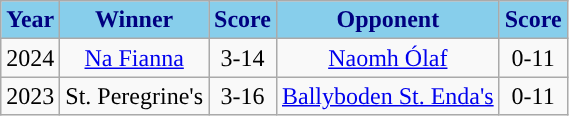<table class="wikitable" style="text-align:center;">
<tr>
<th style="background:skyblue;color:navy;">Year</th>
<th style="background:skyblue;color:navy;">Winner</th>
<th style="background:skyblue;color:navy;">Score</th>
<th style="background:skyblue;color:navy;">Opponent</th>
<th style="background:skyblue;color:navy;">Score</th>
</tr>
<tr>
<td>2024</td>
<td><a href='#'>Na Fianna</a></td>
<td>3-14</td>
<td><a href='#'>Naomh Ólaf</a></td>
<td>0-11</td>
</tr>
<tr>
<td>2023</td>
<td>St. Peregrine's</td>
<td>3-16</td>
<td><a href='#'>Ballyboden St. Enda's</a></td>
<td>0-11</td>
</tr>
</table>
